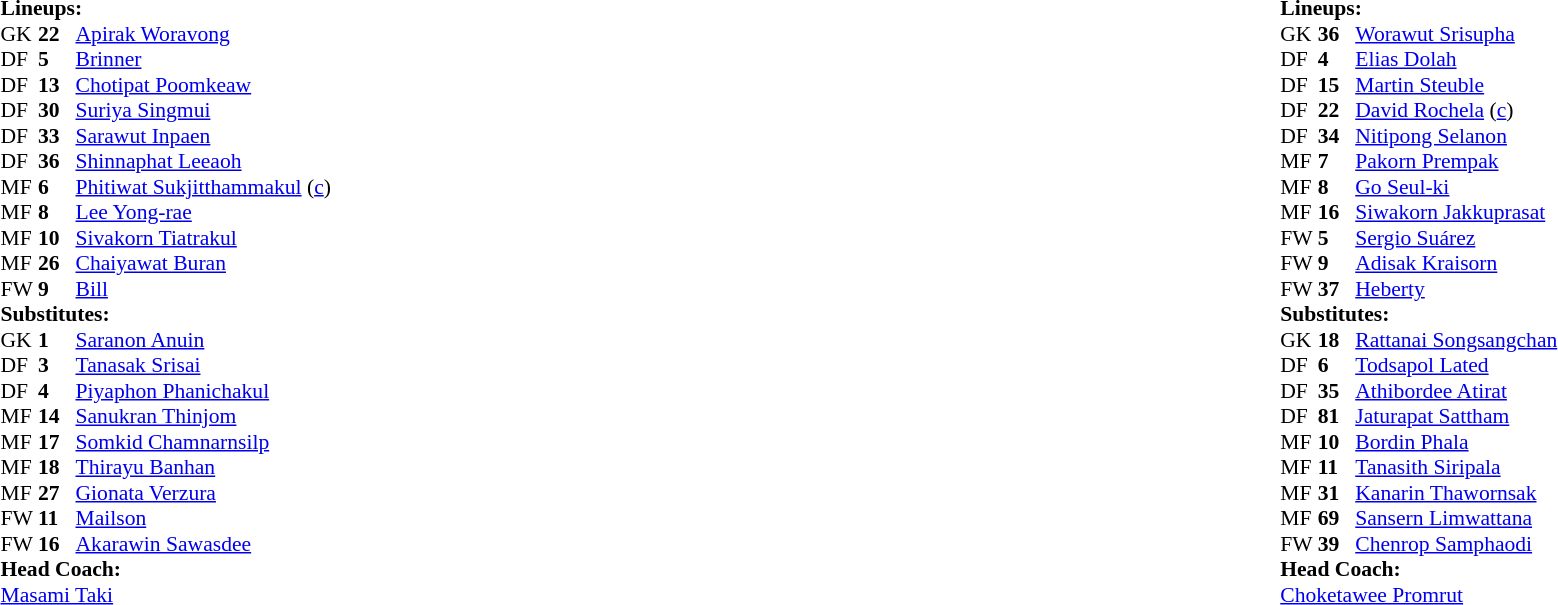<table style="width:100%">
<tr>
<td style="vertical-align:top; width:50%"><br><table style="font-size: 90%" cellspacing="0" cellpadding="0">
<tr>
<td colspan="4"><strong>Lineups:</strong></td>
</tr>
<tr>
<th width=25></th>
<th width=25></th>
</tr>
<tr>
<td>GK</td>
<td><strong>22</strong></td>
<td> <a href='#'>Apirak Woravong</a></td>
</tr>
<tr>
<td>DF</td>
<td><strong>5</strong></td>
<td> <a href='#'>Brinner</a></td>
</tr>
<tr>
<td>DF</td>
<td><strong>13</strong></td>
<td> <a href='#'>Chotipat Poomkeaw</a></td>
<td></td>
<td></td>
<td></td>
</tr>
<tr>
<td>DF</td>
<td><strong>30</strong></td>
<td> <a href='#'>Suriya Singmui</a></td>
</tr>
<tr>
<td>DF</td>
<td><strong>33</strong></td>
<td> <a href='#'>Sarawut Inpaen</a></td>
<td></td>
<td></td>
</tr>
<tr>
<td>DF</td>
<td><strong>36</strong></td>
<td> <a href='#'>Shinnaphat Leeaoh</a></td>
<td></td>
<td></td>
<td></td>
</tr>
<tr>
<td>MF</td>
<td><strong>6</strong></td>
<td> <a href='#'>Phitiwat Sukjitthammakul</a> (<a href='#'>c</a>)</td>
</tr>
<tr>
<td>MF</td>
<td><strong>8</strong></td>
<td> <a href='#'>Lee Yong-rae</a></td>
<td></td>
<td></td>
</tr>
<tr>
<td>MF</td>
<td><strong>10</strong></td>
<td> <a href='#'>Sivakorn Tiatrakul</a></td>
<td></td>
<td></td>
</tr>
<tr>
<td>MF</td>
<td><strong>26</strong></td>
<td> <a href='#'>Chaiyawat Buran</a></td>
<td></td>
<td></td>
<td></td>
</tr>
<tr>
<td>FW</td>
<td><strong>9</strong></td>
<td> <a href='#'>Bill</a></td>
</tr>
<tr>
<td colspan=3><strong>Substitutes:</strong></td>
</tr>
<tr>
<td>GK</td>
<td><strong>1</strong></td>
<td> <a href='#'>Saranon Anuin</a></td>
</tr>
<tr>
<td>DF</td>
<td><strong>3</strong></td>
<td> <a href='#'>Tanasak Srisai</a></td>
<td></td>
<td></td>
<td></td>
</tr>
<tr>
<td>DF</td>
<td><strong>4</strong></td>
<td> <a href='#'>Piyaphon Phanichakul</a></td>
</tr>
<tr>
<td>MF</td>
<td><strong>14</strong></td>
<td> <a href='#'>Sanukran Thinjom</a></td>
<td></td>
<td></td>
<td></td>
</tr>
<tr>
<td>MF</td>
<td><strong>17</strong></td>
<td> <a href='#'>Somkid Chamnarnsilp</a></td>
</tr>
<tr>
<td>MF</td>
<td><strong>18</strong></td>
<td> <a href='#'>Thirayu Banhan</a></td>
</tr>
<tr>
<td>MF</td>
<td><strong>27</strong></td>
<td> <a href='#'>Gionata Verzura</a></td>
</tr>
<tr>
<td>FW</td>
<td><strong>11</strong></td>
<td> <a href='#'>Mailson</a></td>
</tr>
<tr>
<td>FW</td>
<td><strong>16</strong></td>
<td> <a href='#'>Akarawin Sawasdee</a></td>
<td></td>
<td></td>
<td></td>
</tr>
<tr>
<td colspan=3><strong>Head Coach:</strong></td>
</tr>
<tr>
<td colspan=4> <a href='#'>Masami Taki</a></td>
</tr>
</table>
</td>
<td style="vertical-align:top"></td>
<td style="vertical-align:top; width:50%"><br><table cellspacing="0" cellpadding="0" style="font-size:90%; margin:auto">
<tr>
<td colspan="4"><strong>Lineups:</strong></td>
</tr>
<tr>
<th width=25></th>
<th width=25></th>
</tr>
<tr>
<td>GK</td>
<td><strong>36</strong></td>
<td> <a href='#'>Worawut Srisupha</a></td>
</tr>
<tr>
<td>DF</td>
<td><strong>4</strong></td>
<td> <a href='#'>Elias Dolah</a></td>
<td></td>
</tr>
<tr>
<td>DF</td>
<td><strong>15</strong></td>
<td> <a href='#'>Martin Steuble</a></td>
</tr>
<tr>
<td>DF</td>
<td><strong>22</strong></td>
<td> <a href='#'>David Rochela</a> (<a href='#'>c</a>)</td>
<td></td>
</tr>
<tr>
<td>DF</td>
<td><strong>34</strong></td>
<td> <a href='#'>Nitipong Selanon</a></td>
</tr>
<tr>
<td>MF</td>
<td><strong>7</strong></td>
<td> <a href='#'>Pakorn Prempak</a></td>
<td></td>
<td></td>
</tr>
<tr>
<td>MF</td>
<td><strong>8</strong></td>
<td> <a href='#'>Go Seul-ki</a></td>
</tr>
<tr>
<td>MF</td>
<td><strong>16</strong></td>
<td> <a href='#'>Siwakorn Jakkuprasat</a></td>
<td></td>
<td></td>
</tr>
<tr>
<td>FW</td>
<td><strong>5</strong></td>
<td> <a href='#'>Sergio Suárez</a></td>
<td></td>
</tr>
<tr>
<td>FW</td>
<td><strong>9</strong></td>
<td> <a href='#'>Adisak Kraisorn</a></td>
<td></td>
<td></td>
</tr>
<tr>
<td>FW</td>
<td><strong>37</strong></td>
<td> <a href='#'>Heberty</a></td>
<td></td>
</tr>
<tr>
<td colspan=3><strong>Substitutes:</strong></td>
</tr>
<tr>
<td>GK</td>
<td><strong>18</strong></td>
<td> <a href='#'>Rattanai Songsangchan</a></td>
</tr>
<tr>
<td>DF</td>
<td><strong>6</strong></td>
<td> <a href='#'>Todsapol Lated</a></td>
</tr>
<tr>
<td>DF</td>
<td><strong>35</strong></td>
<td> <a href='#'>Athibordee Atirat</a></td>
</tr>
<tr>
<td>DF</td>
<td><strong>81</strong></td>
<td> <a href='#'>Jaturapat Sattham</a></td>
</tr>
<tr>
<td>MF</td>
<td><strong>10</strong></td>
<td> <a href='#'>Bordin Phala</a></td>
<td></td>
<td></td>
</tr>
<tr>
<td>MF</td>
<td><strong>11</strong></td>
<td> <a href='#'>Tanasith Siripala</a></td>
<td></td>
<td></td>
</tr>
<tr>
<td>MF</td>
<td><strong>31</strong></td>
<td> <a href='#'>Kanarin Thawornsak</a></td>
</tr>
<tr>
<td>MF</td>
<td><strong>69</strong></td>
<td> <a href='#'>Sansern Limwattana</a></td>
</tr>
<tr>
<td>FW</td>
<td><strong>39</strong></td>
<td> <a href='#'>Chenrop Samphaodi</a></td>
<td></td>
<td></td>
</tr>
<tr>
<td colspan=3><strong>Head Coach:</strong></td>
</tr>
<tr>
<td colspan=4> <a href='#'>Choketawee Promrut</a></td>
</tr>
</table>
</td>
</tr>
</table>
